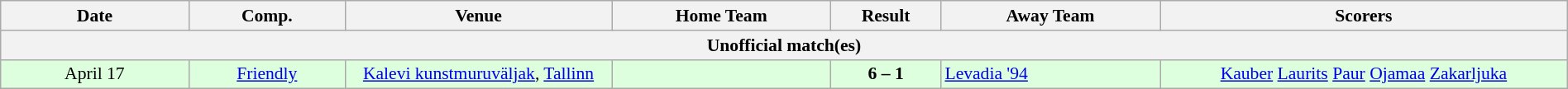<table class="wikitable collapsible collapsed" width=100% style="font-size: 90%">
<tr>
<th width=12%>Date</th>
<th width=10%>Comp.</th>
<th width=17%>Venue</th>
<th width=14%>Home Team</th>
<th width=7%>Result</th>
<th width=14%>Away Team</th>
<th width=26%>Scorers</th>
</tr>
<tr>
<th colspan="8">Unofficial match(es)</th>
</tr>
<tr bgcolor="#ddffdd" align="center">
<td>April 17</td>
<td><a href='#'>Friendly</a></td>
<td><a href='#'>Kalevi kunstmuruväljak</a>, <a href='#'>Tallinn</a></td>
<td align="left"></td>
<td><strong>6 – 1</strong></td>
<td align="left"> <a href='#'>Levadia '94</a></td>
<td><a href='#'>Kauber</a>  <a href='#'>Laurits</a>  <a href='#'>Paur</a>   <a href='#'>Ojamaa</a>  <a href='#'>Zakarljuka</a> </td>
</tr>
</table>
